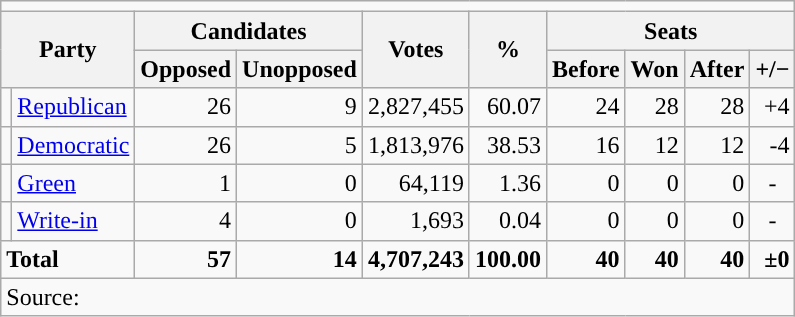<table class="wikitable">
<tr>
<td colspan="12" style="text-align:center;"></td>
</tr>
<tr>
<th colspan="2" rowspan="2">Party</th>
<th colspan="2">Candidates</th>
<th rowspan="2">Votes</th>
<th rowspan="2">%</th>
<th colspan="4">Seats</th>
</tr>
<tr>
<th>Opposed</th>
<th>Unopposed</th>
<th>Before</th>
<th>Won</th>
<th>After</th>
<th>+/−</th>
</tr>
<tr>
<td style="background-color:"></td>
<td><a href='#'>Republican</a></td>
<td style="text-align:right;">26</td>
<td style="text-align:right;">9</td>
<td style="text-align:right;">2,827,455</td>
<td style="text-align:right;">60.07</td>
<td style="text-align:right;">24</td>
<td style="text-align:right;">28</td>
<td style="text-align:right;">28</td>
<td style="text-align:right;">+4</td>
</tr>
<tr>
<td style="background-color:"></td>
<td><a href='#'>Democratic</a></td>
<td style="text-align:right;">26</td>
<td style="text-align:right;">5</td>
<td style="text-align:right;">1,813,976</td>
<td style="text-align:right;">38.53</td>
<td style="text-align:right;">16</td>
<td style="text-align:right;">12</td>
<td style="text-align:right;">12</td>
<td style="text-align:right;">-4</td>
</tr>
<tr>
<td style="background-color:"></td>
<td><a href='#'>Green</a></td>
<td style="text-align:right;">1</td>
<td style="text-align:right;">0</td>
<td style="text-align:right;">64,119</td>
<td style="text-align:right;">1.36</td>
<td style="text-align:right;">0</td>
<td style="text-align:right;">0</td>
<td style="text-align:right;">0</td>
<td style="text-align:center;">-</td>
</tr>
<tr>
<td style="background-color:"></td>
<td><a href='#'>Write-in</a></td>
<td style="text-align:right;">4</td>
<td style="text-align:right;">0</td>
<td style="text-align:right;">1,693</td>
<td style="text-align:right;">0.04</td>
<td style="text-align:right;">0</td>
<td style="text-align:right;">0</td>
<td style="text-align:right;">0</td>
<td style="text-align:center;">-</td>
</tr>
<tr>
<td colspan="2"><strong>Total</strong></td>
<td style="text-align:right;"><strong>57</strong></td>
<td style="text-align:right;"><strong>14</strong></td>
<td style="text-align:right;"><strong>4,707,243</strong></td>
<td style="text-align:right;"><strong>100.00</strong></td>
<td style="text-align:right;"><strong>40</strong></td>
<td style="text-align:right;"><strong>40</strong></td>
<td style="text-align:right;"><strong>40</strong></td>
<td style="text-align:right;"><strong>±0</strong></td>
</tr>
<tr>
<td colspan="10">Source: <em></em></td>
</tr>
</table>
